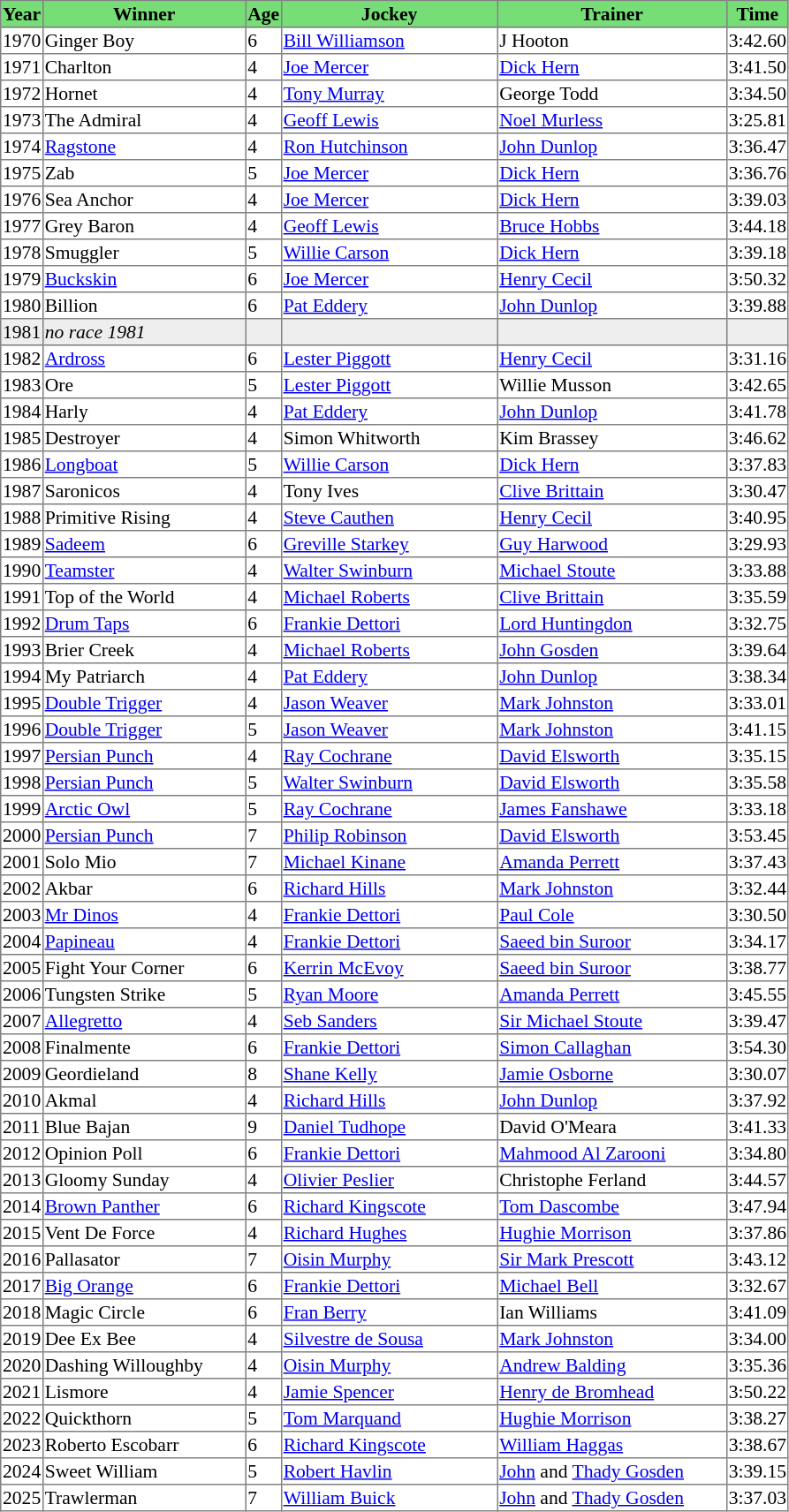<table class = "sortable" | border="1" style="border-collapse: collapse; font-size:90%">
<tr bgcolor="#77dd77" align="center">
<th>Year</th>
<th>Winner</th>
<th>Age</th>
<th>Jockey</th>
<th>Trainer</th>
<th>Time</th>
</tr>
<tr>
<td>1970</td>
<td width=150px>Ginger Boy</td>
<td>6</td>
<td width=160px><a href='#'>Bill Williamson</a></td>
<td width=170px>J Hooton</td>
<td>3:42.60</td>
</tr>
<tr>
<td>1971</td>
<td>Charlton</td>
<td>4</td>
<td><a href='#'>Joe Mercer</a></td>
<td><a href='#'>Dick Hern</a></td>
<td>3:41.50</td>
</tr>
<tr>
<td>1972</td>
<td>Hornet</td>
<td>4</td>
<td><a href='#'>Tony Murray</a></td>
<td>George Todd</td>
<td>3:34.50</td>
</tr>
<tr>
<td>1973</td>
<td>The Admiral</td>
<td>4</td>
<td><a href='#'>Geoff Lewis</a></td>
<td><a href='#'>Noel Murless</a></td>
<td>3:25.81</td>
</tr>
<tr>
<td>1974</td>
<td><a href='#'>Ragstone</a></td>
<td>4</td>
<td><a href='#'>Ron Hutchinson</a></td>
<td><a href='#'>John Dunlop</a></td>
<td>3:36.47</td>
</tr>
<tr>
<td>1975</td>
<td>Zab</td>
<td>5</td>
<td><a href='#'>Joe Mercer</a></td>
<td><a href='#'>Dick Hern</a></td>
<td>3:36.76</td>
</tr>
<tr>
<td>1976</td>
<td width=150px>Sea Anchor</td>
<td>4</td>
<td><a href='#'>Joe Mercer</a></td>
<td><a href='#'>Dick Hern</a></td>
<td>3:39.03</td>
</tr>
<tr>
<td>1977</td>
<td>Grey Baron </td>
<td>4</td>
<td><a href='#'>Geoff Lewis</a></td>
<td><a href='#'>Bruce Hobbs</a></td>
<td>3:44.18</td>
</tr>
<tr>
<td>1978</td>
<td>Smuggler</td>
<td>5</td>
<td><a href='#'>Willie Carson</a></td>
<td><a href='#'>Dick Hern</a></td>
<td>3:39.18</td>
</tr>
<tr>
<td>1979</td>
<td><a href='#'>Buckskin</a></td>
<td>6</td>
<td><a href='#'>Joe Mercer</a></td>
<td><a href='#'>Henry Cecil</a></td>
<td>3:50.32</td>
</tr>
<tr>
<td>1980</td>
<td>Billion</td>
<td>6</td>
<td><a href='#'>Pat Eddery</a></td>
<td><a href='#'>John Dunlop</a></td>
<td>3:39.88</td>
</tr>
<tr bgcolor="#eeeeee">
<td><span>1981</span></td>
<td><em>no race 1981</em> </td>
<td></td>
<td></td>
<td></td>
<td></td>
</tr>
<tr>
<td>1982</td>
<td><a href='#'>Ardross</a></td>
<td>6</td>
<td><a href='#'>Lester Piggott</a></td>
<td><a href='#'>Henry Cecil</a></td>
<td>3:31.16</td>
</tr>
<tr>
<td>1983</td>
<td>Ore</td>
<td>5</td>
<td><a href='#'>Lester Piggott</a></td>
<td>Willie Musson</td>
<td>3:42.65</td>
</tr>
<tr>
<td>1984</td>
<td>Harly</td>
<td>4</td>
<td><a href='#'>Pat Eddery</a></td>
<td><a href='#'>John Dunlop</a></td>
<td>3:41.78</td>
</tr>
<tr>
<td>1985</td>
<td>Destroyer</td>
<td>4</td>
<td>Simon Whitworth</td>
<td>Kim Brassey</td>
<td>3:46.62</td>
</tr>
<tr>
<td>1986</td>
<td><a href='#'>Longboat</a></td>
<td>5</td>
<td><a href='#'>Willie Carson</a></td>
<td><a href='#'>Dick Hern</a></td>
<td>3:37.83</td>
</tr>
<tr>
<td>1987</td>
<td>Saronicos</td>
<td>4</td>
<td>Tony Ives</td>
<td><a href='#'>Clive Brittain</a></td>
<td>3:30.47</td>
</tr>
<tr>
<td>1988</td>
<td>Primitive Rising</td>
<td>4</td>
<td><a href='#'>Steve Cauthen</a></td>
<td><a href='#'>Henry Cecil</a></td>
<td>3:40.95</td>
</tr>
<tr>
<td>1989</td>
<td><a href='#'>Sadeem</a></td>
<td>6</td>
<td><a href='#'>Greville Starkey</a></td>
<td><a href='#'>Guy Harwood</a></td>
<td>3:29.93</td>
</tr>
<tr>
<td>1990</td>
<td><a href='#'>Teamster</a></td>
<td>4</td>
<td><a href='#'>Walter Swinburn</a></td>
<td><a href='#'>Michael Stoute</a></td>
<td>3:33.88</td>
</tr>
<tr>
<td>1991</td>
<td>Top of the World</td>
<td>4</td>
<td><a href='#'>Michael Roberts</a></td>
<td><a href='#'>Clive Brittain</a></td>
<td>3:35.59</td>
</tr>
<tr>
<td>1992</td>
<td><a href='#'>Drum Taps</a></td>
<td>6</td>
<td><a href='#'>Frankie Dettori</a></td>
<td><a href='#'>Lord Huntingdon</a></td>
<td>3:32.75</td>
</tr>
<tr>
<td>1993</td>
<td>Brier Creek</td>
<td>4</td>
<td><a href='#'>Michael Roberts</a></td>
<td><a href='#'>John Gosden</a></td>
<td>3:39.64</td>
</tr>
<tr>
<td>1994</td>
<td>My Patriarch</td>
<td>4</td>
<td><a href='#'>Pat Eddery</a></td>
<td><a href='#'>John Dunlop</a></td>
<td>3:38.34</td>
</tr>
<tr>
<td>1995</td>
<td><a href='#'>Double Trigger</a></td>
<td>4</td>
<td><a href='#'>Jason Weaver</a></td>
<td><a href='#'>Mark Johnston</a></td>
<td>3:33.01</td>
</tr>
<tr>
<td>1996</td>
<td><a href='#'>Double Trigger</a></td>
<td>5</td>
<td><a href='#'>Jason Weaver</a></td>
<td><a href='#'>Mark Johnston</a></td>
<td>3:41.15</td>
</tr>
<tr>
<td>1997</td>
<td><a href='#'>Persian Punch</a></td>
<td>4</td>
<td><a href='#'>Ray Cochrane</a></td>
<td><a href='#'>David Elsworth</a></td>
<td>3:35.15</td>
</tr>
<tr>
<td>1998</td>
<td><a href='#'>Persian Punch</a></td>
<td>5</td>
<td><a href='#'>Walter Swinburn</a></td>
<td><a href='#'>David Elsworth</a></td>
<td>3:35.58</td>
</tr>
<tr>
<td>1999</td>
<td><a href='#'>Arctic Owl</a></td>
<td>5</td>
<td><a href='#'>Ray Cochrane</a></td>
<td><a href='#'>James Fanshawe</a></td>
<td>3:33.18</td>
</tr>
<tr>
<td>2000</td>
<td><a href='#'>Persian Punch</a></td>
<td>7</td>
<td><a href='#'>Philip Robinson</a></td>
<td><a href='#'>David Elsworth</a></td>
<td>3:53.45</td>
</tr>
<tr>
<td>2001</td>
<td>Solo Mio</td>
<td>7</td>
<td><a href='#'>Michael Kinane</a></td>
<td><a href='#'>Amanda Perrett</a></td>
<td>3:37.43</td>
</tr>
<tr>
<td>2002</td>
<td>Akbar</td>
<td>6</td>
<td><a href='#'>Richard Hills</a></td>
<td><a href='#'>Mark Johnston</a></td>
<td>3:32.44</td>
</tr>
<tr>
<td>2003</td>
<td><a href='#'>Mr Dinos</a></td>
<td>4</td>
<td><a href='#'>Frankie Dettori</a></td>
<td><a href='#'>Paul Cole</a></td>
<td>3:30.50</td>
</tr>
<tr>
<td>2004</td>
<td><a href='#'>Papineau</a></td>
<td>4</td>
<td><a href='#'>Frankie Dettori</a></td>
<td><a href='#'>Saeed bin Suroor</a></td>
<td>3:34.17</td>
</tr>
<tr>
<td>2005</td>
<td>Fight Your Corner</td>
<td>6</td>
<td><a href='#'>Kerrin McEvoy</a></td>
<td><a href='#'>Saeed bin Suroor</a></td>
<td>3:38.77</td>
</tr>
<tr>
<td>2006</td>
<td>Tungsten Strike</td>
<td>5</td>
<td><a href='#'>Ryan Moore</a></td>
<td><a href='#'>Amanda Perrett</a></td>
<td>3:45.55</td>
</tr>
<tr>
<td>2007</td>
<td><a href='#'>Allegretto</a></td>
<td>4</td>
<td><a href='#'>Seb Sanders</a></td>
<td><a href='#'>Sir Michael Stoute</a></td>
<td>3:39.47</td>
</tr>
<tr>
<td>2008</td>
<td>Finalmente</td>
<td>6</td>
<td><a href='#'>Frankie Dettori</a></td>
<td><a href='#'>Simon Callaghan</a></td>
<td>3:54.30</td>
</tr>
<tr>
<td>2009</td>
<td>Geordieland</td>
<td>8</td>
<td><a href='#'>Shane Kelly</a></td>
<td><a href='#'>Jamie Osborne</a></td>
<td>3:30.07</td>
</tr>
<tr>
<td>2010</td>
<td>Akmal</td>
<td>4</td>
<td><a href='#'>Richard Hills</a></td>
<td><a href='#'>John Dunlop</a></td>
<td>3:37.92</td>
</tr>
<tr>
<td>2011</td>
<td>Blue Bajan</td>
<td>9</td>
<td><a href='#'>Daniel Tudhope</a></td>
<td>David O'Meara</td>
<td>3:41.33</td>
</tr>
<tr>
<td>2012</td>
<td>Opinion Poll</td>
<td>6</td>
<td><a href='#'>Frankie Dettori</a></td>
<td><a href='#'>Mahmood Al Zarooni</a></td>
<td>3:34.80</td>
</tr>
<tr>
<td>2013</td>
<td>Gloomy Sunday</td>
<td>4</td>
<td><a href='#'>Olivier Peslier</a></td>
<td>Christophe Ferland</td>
<td>3:44.57</td>
</tr>
<tr>
<td>2014</td>
<td><a href='#'>Brown Panther</a></td>
<td>6</td>
<td><a href='#'>Richard Kingscote</a></td>
<td><a href='#'>Tom Dascombe</a></td>
<td>3:47.94</td>
</tr>
<tr>
<td>2015</td>
<td>Vent De Force</td>
<td>4</td>
<td><a href='#'>Richard Hughes</a></td>
<td><a href='#'>Hughie Morrison</a></td>
<td>3:37.86</td>
</tr>
<tr>
<td>2016</td>
<td>Pallasator</td>
<td>7</td>
<td><a href='#'>Oisin Murphy</a></td>
<td><a href='#'>Sir Mark Prescott</a></td>
<td>3:43.12</td>
</tr>
<tr>
<td>2017</td>
<td><a href='#'>Big Orange</a></td>
<td>6</td>
<td><a href='#'>Frankie Dettori</a></td>
<td><a href='#'>Michael Bell</a></td>
<td>3:32.67</td>
</tr>
<tr>
<td>2018</td>
<td>Magic Circle</td>
<td>6</td>
<td><a href='#'>Fran Berry</a></td>
<td>Ian Williams</td>
<td>3:41.09</td>
</tr>
<tr>
<td>2019</td>
<td>Dee Ex Bee</td>
<td>4</td>
<td><a href='#'>Silvestre de Sousa</a></td>
<td><a href='#'>Mark Johnston</a></td>
<td>3:34.00</td>
</tr>
<tr>
<td>2020 </td>
<td>Dashing Willoughby</td>
<td>4</td>
<td><a href='#'>Oisin Murphy</a></td>
<td><a href='#'>Andrew Balding</a></td>
<td>3:35.36</td>
</tr>
<tr>
<td>2021</td>
<td>Lismore</td>
<td>4</td>
<td><a href='#'>Jamie Spencer</a></td>
<td><a href='#'>Henry de Bromhead</a></td>
<td>3:50.22</td>
</tr>
<tr>
<td>2022</td>
<td>Quickthorn</td>
<td>5</td>
<td><a href='#'>Tom Marquand</a></td>
<td><a href='#'>Hughie Morrison</a></td>
<td>3:38.27</td>
</tr>
<tr>
<td>2023</td>
<td>Roberto Escobarr</td>
<td>6</td>
<td><a href='#'>Richard Kingscote</a></td>
<td><a href='#'>William Haggas</a></td>
<td>3:38.67</td>
</tr>
<tr>
<td>2024</td>
<td>Sweet William</td>
<td>5</td>
<td><a href='#'>Robert Havlin</a></td>
<td><a href='#'>John</a> and <a href='#'>Thady Gosden</a></td>
<td>3:39.15</td>
</tr>
<tr>
<td>2025</td>
<td>Trawlerman</td>
<td>7</td>
<td><a href='#'>William Buick</a></td>
<td><a href='#'>John</a> and <a href='#'>Thady Gosden</a></td>
<td>3:37.03</td>
</tr>
</table>
